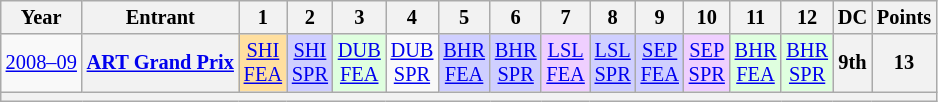<table class="wikitable" style="text-align:center; font-size:85%">
<tr>
<th>Year</th>
<th>Entrant</th>
<th>1</th>
<th>2</th>
<th>3</th>
<th>4</th>
<th>5</th>
<th>6</th>
<th>7</th>
<th>8</th>
<th>9</th>
<th>10</th>
<th>11</th>
<th>12</th>
<th>DC</th>
<th>Points</th>
</tr>
<tr>
<td nowrap><a href='#'>2008–09</a></td>
<th nowrap><a href='#'>ART Grand Prix</a></th>
<td style="background:#FFDF9F;"><a href='#'>SHI<br>FEA</a><br></td>
<td style="background:#CFCFFF;"><a href='#'>SHI<br>SPR</a><br></td>
<td style="background:#DFFFDF;"><a href='#'>DUB<br>FEA</a><br></td>
<td><a href='#'>DUB<br>SPR</a><br></td>
<td style="background:#CFCFFF;"><a href='#'>BHR<br>FEA</a><br></td>
<td style="background:#CFCFFF;"><a href='#'>BHR<br>SPR</a><br></td>
<td style="background:#EFCFFF;"><a href='#'>LSL<br>FEA</a><br></td>
<td style="background:#CFCFFF;"><a href='#'>LSL<br>SPR</a><br></td>
<td style="background:#CFCFFF;"><a href='#'>SEP<br>FEA</a><br></td>
<td style="background:#EFCFFF;"><a href='#'>SEP<br>SPR</a><br></td>
<td style="background:#DFFFDF;"><a href='#'>BHR<br>FEA</a><br></td>
<td style="background:#DFFFDF;"><a href='#'>BHR<br>SPR</a><br></td>
<th>9th</th>
<th>13</th>
</tr>
<tr>
<th colspan="16"></th>
</tr>
</table>
